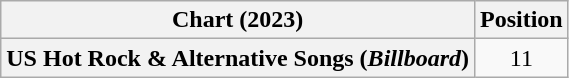<table class="wikitable plainrowheaders" style="text-align:center">
<tr>
<th scope="col">Chart (2023)</th>
<th scope="col">Position</th>
</tr>
<tr>
<th scope="row">US Hot Rock & Alternative Songs (<em>Billboard</em>)</th>
<td>11</td>
</tr>
</table>
